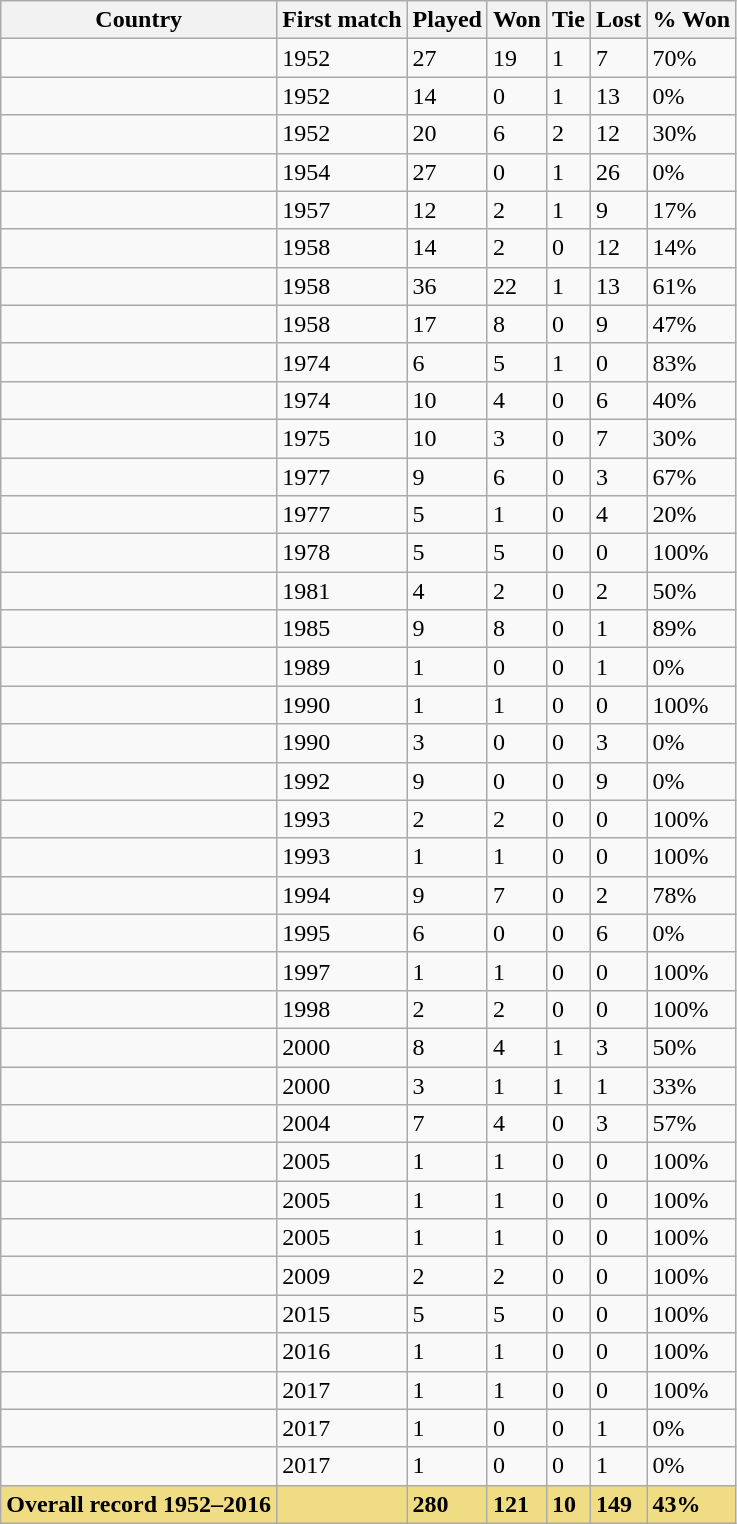<table class="wikitable sortable">
<tr style="text-align:left;">
<th>Country</th>
<th>First match</th>
<th>Played</th>
<th>Won</th>
<th>Tie</th>
<th>Lost</th>
<th>% Won</th>
</tr>
<tr>
<td></td>
<td>1952</td>
<td>27</td>
<td>19</td>
<td>1</td>
<td>7</td>
<td>70%</td>
</tr>
<tr>
<td></td>
<td>1952</td>
<td>14</td>
<td>0</td>
<td>1</td>
<td>13</td>
<td>0%</td>
</tr>
<tr>
<td></td>
<td>1952</td>
<td>20</td>
<td>6</td>
<td>2</td>
<td>12</td>
<td>30%</td>
</tr>
<tr>
<td></td>
<td>1954</td>
<td>27</td>
<td>0</td>
<td>1</td>
<td>26</td>
<td>0%</td>
</tr>
<tr>
<td></td>
<td>1957</td>
<td>12</td>
<td>2</td>
<td>1</td>
<td>9</td>
<td>17%</td>
</tr>
<tr>
<td></td>
<td>1958</td>
<td>14</td>
<td>2</td>
<td>0</td>
<td>12</td>
<td>14%</td>
</tr>
<tr>
<td></td>
<td>1958</td>
<td>36</td>
<td>22</td>
<td>1</td>
<td>13</td>
<td>61%</td>
</tr>
<tr>
<td></td>
<td>1958</td>
<td>17</td>
<td>8</td>
<td>0</td>
<td>9</td>
<td>47%</td>
</tr>
<tr>
<td></td>
<td>1974</td>
<td>6</td>
<td>5</td>
<td>1</td>
<td>0</td>
<td>83%</td>
</tr>
<tr>
<td></td>
<td>1974</td>
<td>10</td>
<td>4</td>
<td>0</td>
<td>6</td>
<td>40%</td>
</tr>
<tr>
<td></td>
<td>1975</td>
<td>10</td>
<td>3</td>
<td>0</td>
<td>7</td>
<td>30%</td>
</tr>
<tr>
<td></td>
<td>1977</td>
<td>9</td>
<td>6</td>
<td>0</td>
<td>3</td>
<td>67%</td>
</tr>
<tr>
<td></td>
<td>1977</td>
<td>5</td>
<td>1</td>
<td>0</td>
<td>4</td>
<td>20%</td>
</tr>
<tr>
<td></td>
<td>1978</td>
<td>5</td>
<td>5</td>
<td>0</td>
<td>0</td>
<td>100%</td>
</tr>
<tr>
<td></td>
<td>1981</td>
<td>4</td>
<td>2</td>
<td>0</td>
<td>2</td>
<td>50%</td>
</tr>
<tr>
<td></td>
<td>1985</td>
<td>9</td>
<td>8</td>
<td>0</td>
<td>1</td>
<td>89%</td>
</tr>
<tr>
<td></td>
<td>1989</td>
<td>1</td>
<td>0</td>
<td>0</td>
<td>1</td>
<td>0%</td>
</tr>
<tr>
<td></td>
<td>1990</td>
<td>1</td>
<td>1</td>
<td>0</td>
<td>0</td>
<td>100%</td>
</tr>
<tr>
<td></td>
<td>1990</td>
<td>3</td>
<td>0</td>
<td>0</td>
<td>3</td>
<td>0%</td>
</tr>
<tr>
<td></td>
<td>1992</td>
<td>9</td>
<td>0</td>
<td>0</td>
<td>9</td>
<td>0%</td>
</tr>
<tr>
<td></td>
<td>1993</td>
<td>2</td>
<td>2</td>
<td>0</td>
<td>0</td>
<td>100%</td>
</tr>
<tr>
<td></td>
<td>1993</td>
<td>1</td>
<td>1</td>
<td>0</td>
<td>0</td>
<td>100%</td>
</tr>
<tr>
<td></td>
<td>1994</td>
<td>9</td>
<td>7</td>
<td>0</td>
<td>2</td>
<td>78%</td>
</tr>
<tr>
<td></td>
<td>1995</td>
<td>6</td>
<td>0</td>
<td>0</td>
<td>6</td>
<td>0%</td>
</tr>
<tr>
<td></td>
<td>1997</td>
<td>1</td>
<td>1</td>
<td>0</td>
<td>0</td>
<td>100%</td>
</tr>
<tr>
<td></td>
<td>1998</td>
<td>2</td>
<td>2</td>
<td>0</td>
<td>0</td>
<td>100%</td>
</tr>
<tr>
<td></td>
<td>2000</td>
<td>8</td>
<td>4</td>
<td>1</td>
<td>3</td>
<td>50%</td>
</tr>
<tr>
<td></td>
<td>2000</td>
<td>3</td>
<td>1</td>
<td>1</td>
<td>1</td>
<td>33%</td>
</tr>
<tr>
<td></td>
<td>2004</td>
<td>7</td>
<td>4</td>
<td>0</td>
<td>3</td>
<td>57%</td>
</tr>
<tr>
<td></td>
<td>2005</td>
<td>1</td>
<td>1</td>
<td>0</td>
<td>0</td>
<td>100%</td>
</tr>
<tr>
<td></td>
<td>2005</td>
<td>1</td>
<td>1</td>
<td>0</td>
<td>0</td>
<td>100%</td>
</tr>
<tr>
<td></td>
<td>2005</td>
<td>1</td>
<td>1</td>
<td>0</td>
<td>0</td>
<td>100%</td>
</tr>
<tr>
<td></td>
<td>2009</td>
<td>2</td>
<td>2</td>
<td>0</td>
<td>0</td>
<td>100%</td>
</tr>
<tr>
<td></td>
<td>2015</td>
<td>5</td>
<td>5</td>
<td>0</td>
<td>0</td>
<td>100%</td>
</tr>
<tr>
<td></td>
<td>2016</td>
<td>1</td>
<td>1</td>
<td>0</td>
<td>0</td>
<td>100%</td>
</tr>
<tr>
<td></td>
<td>2017</td>
<td>1</td>
<td>1</td>
<td>0</td>
<td>0</td>
<td>100%</td>
</tr>
<tr>
<td></td>
<td>2017</td>
<td>1</td>
<td>0</td>
<td>0</td>
<td>1</td>
<td>0%</td>
</tr>
<tr>
<td></td>
<td>2017</td>
<td>1</td>
<td>0</td>
<td>0</td>
<td>1</td>
<td>0%</td>
</tr>
<tr style="background:#f0dc82;">
<td><strong>Overall record 1952–2016</strong></td>
<td></td>
<td><strong>280</strong></td>
<td><strong>121</strong></td>
<td><strong>10</strong></td>
<td><strong>149</strong></td>
<td><strong>43%</strong></td>
</tr>
</table>
